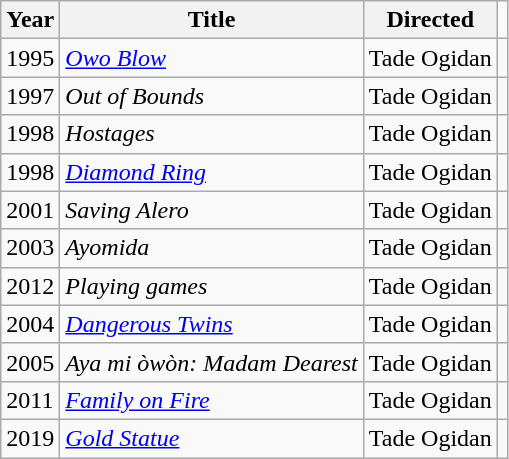<table class="wikitable">
<tr>
<th>Year</th>
<th>Title</th>
<th>Directed</th>
</tr>
<tr>
<td>1995</td>
<td><em><a href='#'>Owo Blow</a></em></td>
<td>Tade Ogidan</td>
<td></td>
</tr>
<tr>
<td>1997</td>
<td><em>Out of Bounds</em></td>
<td>Tade Ogidan</td>
<td></td>
</tr>
<tr>
<td>1998</td>
<td><em>Hostages</em></td>
<td>Tade Ogidan</td>
<td></td>
</tr>
<tr>
<td>1998</td>
<td><em><a href='#'>Diamond Ring</a></em></td>
<td>Tade Ogidan</td>
<td></td>
</tr>
<tr>
<td>2001</td>
<td><em>Saving Alero</em></td>
<td>Tade Ogidan</td>
<td></td>
</tr>
<tr>
<td>2003</td>
<td><em>Ayomida</em></td>
<td>Tade Ogidan</td>
<td></td>
</tr>
<tr>
<td>2012</td>
<td><em>Playing games</em></td>
<td>Tade Ogidan</td>
<td></td>
</tr>
<tr>
<td>2004</td>
<td><em><a href='#'>Dangerous Twins</a></em></td>
<td>Tade Ogidan</td>
<td></td>
</tr>
<tr>
<td>2005</td>
<td><em>Aya mi òwòn: Madam Dearest</em></td>
<td>Tade Ogidan</td>
<td></td>
</tr>
<tr>
<td>2011</td>
<td><em><a href='#'>Family on Fire</a></em></td>
<td>Tade Ogidan</td>
<td></td>
</tr>
<tr>
<td>2019</td>
<td><em><a href='#'>Gold Statue</a></em></td>
<td>Tade Ogidan</td>
<td></td>
</tr>
</table>
